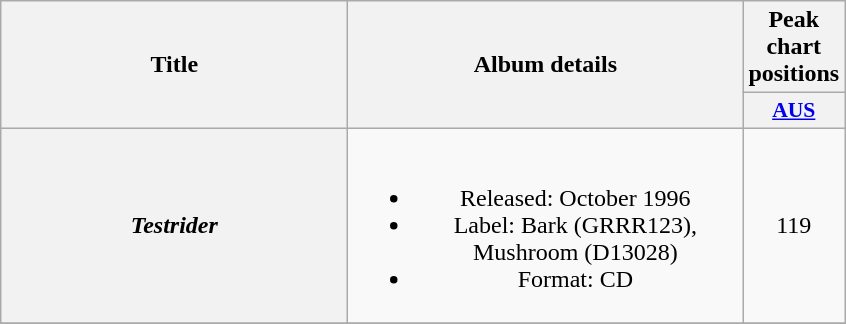<table class="wikitable plainrowheaders" style="text-align:center;" border="1">
<tr>
<th scope="col" rowspan="2" style="width:14em;">Title</th>
<th scope="col" rowspan="2" style="width:16em;">Album details</th>
<th scope="col" colspan="1">Peak chart positions</th>
</tr>
<tr>
<th scope="col" style="width:3em;font-size:90%;"><a href='#'>AUS</a><br></th>
</tr>
<tr>
<th scope="row"><em>Testrider</em></th>
<td><br><ul><li>Released: October 1996</li><li>Label: Bark (GRRR123), Mushroom (D13028)</li><li>Format: CD</li></ul></td>
<td>119</td>
</tr>
<tr>
</tr>
</table>
